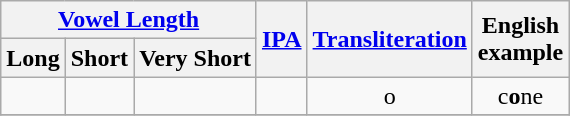<table class="wikitable">
<tr>
<th colspan=3><a href='#'>Vowel Length</a></th>
<th rowspan=2><a href='#'>IPA</a></th>
<th rowspan=2><a href='#'>Transliteration</a></th>
<th rowspan=2>English<br>example</th>
</tr>
<tr>
<th>Long</th>
<th>Short</th>
<th>Very Short</th>
</tr>
<tr align=center>
<td style="font-size:24px; padding-bottom:12px; line-height:normal"></td>
<td style="font-size:26px; padding-bottom:12px; line-height:normal"></td>
<td style="font-size:26px; padding-bottom:12px; line-height:normal"></td>
<td style="font-size:125%"></td>
<td>o</td>
<td>c<strong>o</strong>ne</td>
</tr>
<tr>
</tr>
</table>
